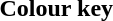<table class="toccolours">
<tr>
<th>Colour key</th>
</tr>
<tr>
<td></td>
</tr>
</table>
